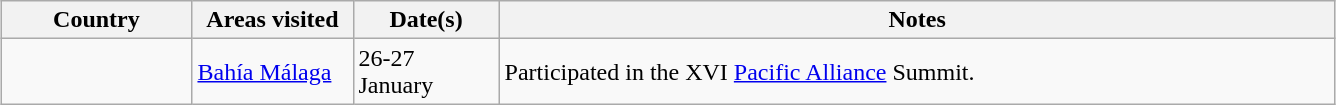<table class="wikitable" style="margin: 1em auto 1em auto">
<tr>
<th width="120">Country</th>
<th width="100">Areas visited</th>
<th width="90">Date(s)</th>
<th width="550">Notes</th>
</tr>
<tr>
<td></td>
<td><a href='#'>Bahía Málaga</a></td>
<td>26-27 January</td>
<td> Participated in the XVI <a href='#'>Pacific Alliance</a> Summit.</td>
</tr>
</table>
